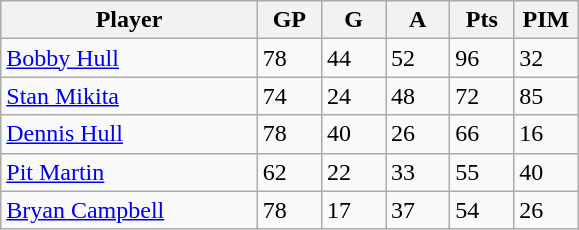<table class="wikitable">
<tr>
<th bgcolor="#DDDDFF" width="40%">Player</th>
<th bgcolor="#DDDDFF" width="10%">GP</th>
<th bgcolor="#DDDDFF" width="10%">G</th>
<th bgcolor="#DDDDFF" width="10%">A</th>
<th bgcolor="#DDDDFF" width="10%">Pts</th>
<th bgcolor="#DDDDFF" width="10%">PIM</th>
</tr>
<tr>
<td><a href='#'>Bobby Hull</a></td>
<td>78</td>
<td>44</td>
<td>52</td>
<td>96</td>
<td>32</td>
</tr>
<tr>
<td><a href='#'>Stan Mikita</a></td>
<td>74</td>
<td>24</td>
<td>48</td>
<td>72</td>
<td>85</td>
</tr>
<tr>
<td><a href='#'>Dennis Hull</a></td>
<td>78</td>
<td>40</td>
<td>26</td>
<td>66</td>
<td>16</td>
</tr>
<tr>
<td><a href='#'>Pit Martin</a></td>
<td>62</td>
<td>22</td>
<td>33</td>
<td>55</td>
<td>40</td>
</tr>
<tr>
<td><a href='#'>Bryan Campbell</a></td>
<td>78</td>
<td>17</td>
<td>37</td>
<td>54</td>
<td>26</td>
</tr>
</table>
